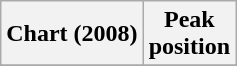<table class="wikitable plainrowheaders" style="text-align:center">
<tr>
<th scope="col">Chart (2008)</th>
<th scope="col">Peak<br>position</th>
</tr>
<tr>
</tr>
</table>
